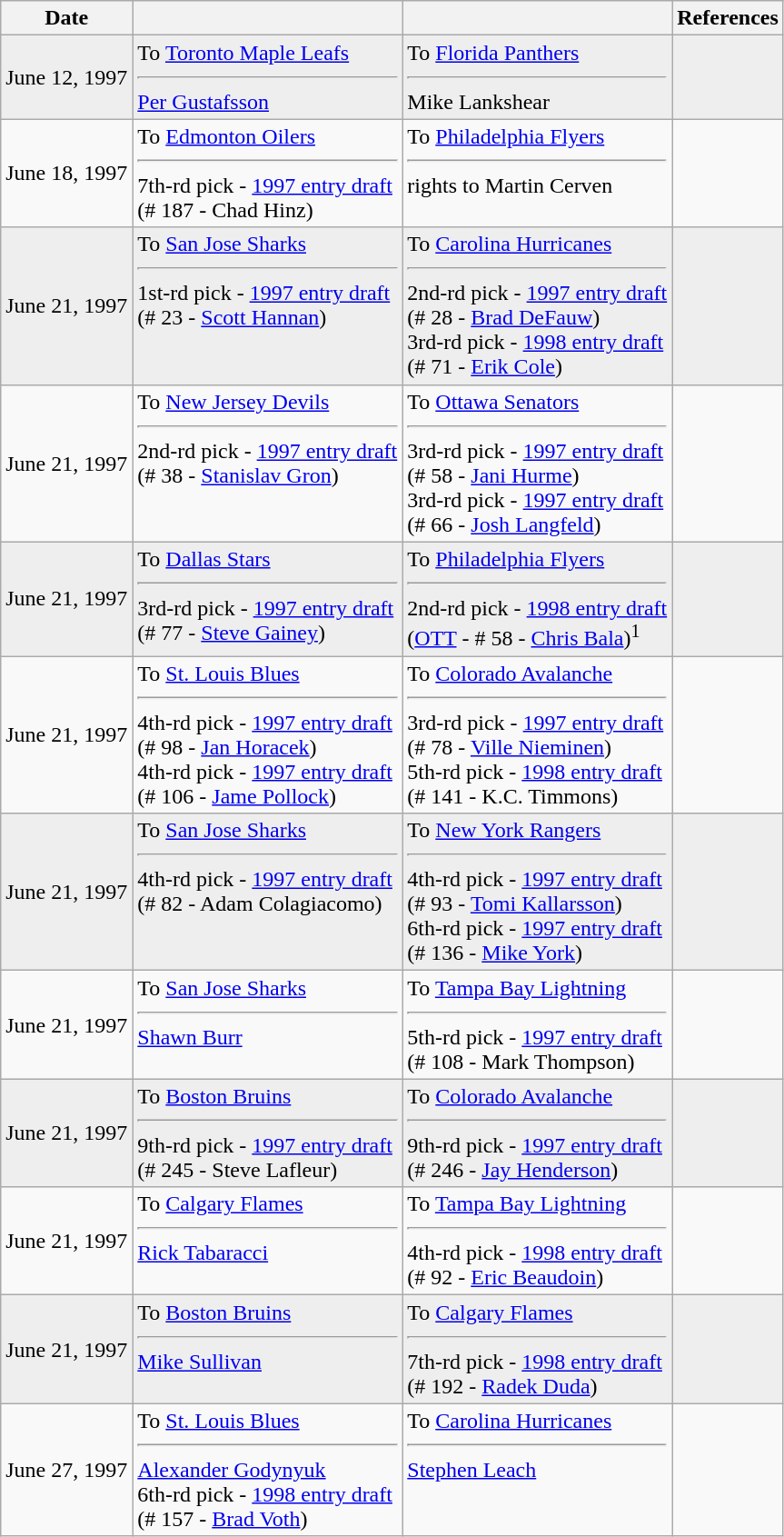<table class="wikitable">
<tr>
<th>Date</th>
<th></th>
<th></th>
<th>References</th>
</tr>
<tr bgcolor="#eeeeee">
<td>June 12, 1997</td>
<td valign="top">To <a href='#'>Toronto Maple Leafs</a><hr><a href='#'>Per Gustafsson</a></td>
<td valign="top">To <a href='#'>Florida Panthers</a><hr>Mike Lankshear</td>
<td></td>
</tr>
<tr>
<td>June 18, 1997</td>
<td valign="top">To <a href='#'>Edmonton Oilers</a><hr>7th-rd pick - <a href='#'>1997 entry draft</a><br>(# 187 - Chad Hinz)</td>
<td valign="top">To <a href='#'>Philadelphia Flyers</a><hr>rights to Martin Cerven</td>
<td></td>
</tr>
<tr bgcolor="#eeeeee">
<td>June 21, 1997</td>
<td valign="top">To <a href='#'>San Jose Sharks</a><hr>1st-rd pick - <a href='#'>1997 entry draft</a><br>(# 23 - <a href='#'>Scott Hannan</a>)</td>
<td valign="top">To <a href='#'>Carolina Hurricanes</a><hr>2nd-rd pick - <a href='#'>1997 entry draft</a><br>(# 28 - <a href='#'>Brad DeFauw</a>)<br>3rd-rd pick - <a href='#'>1998 entry draft</a><br>(# 71 - <a href='#'>Erik Cole</a>)</td>
<td></td>
</tr>
<tr>
<td>June 21, 1997</td>
<td valign="top">To <a href='#'>New Jersey Devils</a><hr>2nd-rd pick - <a href='#'>1997 entry draft</a><br>(# 38 - <a href='#'>Stanislav Gron</a>)</td>
<td valign="top">To <a href='#'>Ottawa Senators</a><hr>3rd-rd pick - <a href='#'>1997 entry draft</a><br>(# 58 - <a href='#'>Jani Hurme</a>)<br>3rd-rd pick - <a href='#'>1997 entry draft</a><br>(# 66 - <a href='#'>Josh Langfeld</a>)</td>
<td></td>
</tr>
<tr bgcolor="#eeeeee">
<td>June 21, 1997</td>
<td valign="top">To <a href='#'>Dallas Stars</a><hr>3rd-rd pick - <a href='#'>1997 entry draft</a><br>(# 77 - <a href='#'>Steve Gainey</a>)</td>
<td valign="top">To <a href='#'>Philadelphia Flyers</a><hr>2nd-rd pick - <a href='#'>1998 entry draft</a><br>(<a href='#'>OTT</a> - # 58 - <a href='#'>Chris Bala</a>)<sup>1</sup></td>
<td></td>
</tr>
<tr>
<td>June 21, 1997</td>
<td valign="top">To <a href='#'>St. Louis Blues</a><hr>4th-rd pick - <a href='#'>1997 entry draft</a><br>(# 98 - <a href='#'>Jan Horacek</a>)<br>4th-rd pick - <a href='#'>1997 entry draft</a><br>(# 106 - <a href='#'>Jame Pollock</a>)</td>
<td valign="top">To <a href='#'>Colorado Avalanche</a><hr>3rd-rd pick - <a href='#'>1997 entry draft</a><br>(# 78 - <a href='#'>Ville Nieminen</a>)<br>5th-rd pick - <a href='#'>1998 entry draft</a><br>(# 141 - K.C. Timmons)</td>
<td></td>
</tr>
<tr bgcolor="#eeeeee">
<td>June 21, 1997</td>
<td valign="top">To <a href='#'>San Jose Sharks</a><hr>4th-rd pick - <a href='#'>1997 entry draft</a><br>(# 82 - Adam Colagiacomo)</td>
<td valign="top">To <a href='#'>New York Rangers</a><hr>4th-rd pick - <a href='#'>1997 entry draft</a><br>(# 93 - <a href='#'>Tomi Kallarsson</a>)<br>6th-rd pick - <a href='#'>1997 entry draft</a><br>(# 136 - <a href='#'>Mike York</a>)</td>
<td></td>
</tr>
<tr>
<td>June 21, 1997</td>
<td valign="top">To <a href='#'>San Jose Sharks</a><hr><a href='#'>Shawn Burr</a></td>
<td valign="top">To <a href='#'>Tampa Bay Lightning</a><hr>5th-rd pick - <a href='#'>1997 entry draft</a><br>(# 108 - Mark Thompson)</td>
<td></td>
</tr>
<tr bgcolor="#eeeeee">
<td>June 21, 1997</td>
<td valign="top">To <a href='#'>Boston Bruins</a><hr>9th-rd pick - <a href='#'>1997 entry draft</a><br>(# 245 - Steve Lafleur)</td>
<td valign="top">To <a href='#'>Colorado Avalanche</a><hr>9th-rd pick - <a href='#'>1997 entry draft</a><br>(# 246 - <a href='#'>Jay Henderson</a>)</td>
<td></td>
</tr>
<tr>
<td>June 21, 1997</td>
<td valign="top">To <a href='#'>Calgary Flames</a><hr><a href='#'>Rick Tabaracci</a></td>
<td valign="top">To <a href='#'>Tampa Bay Lightning</a><hr>4th-rd pick - <a href='#'>1998 entry draft</a><br>(# 92 - <a href='#'>Eric Beaudoin</a>)</td>
<td></td>
</tr>
<tr bgcolor="#eeeeee">
<td>June 21, 1997</td>
<td valign="top">To <a href='#'>Boston Bruins</a><hr><a href='#'>Mike Sullivan</a></td>
<td valign="top">To <a href='#'>Calgary Flames</a><hr>7th-rd pick - <a href='#'>1998 entry draft</a><br>(# 192 - <a href='#'>Radek Duda</a>)</td>
<td></td>
</tr>
<tr>
<td>June 27, 1997</td>
<td valign="top">To <a href='#'>St. Louis Blues</a><hr><a href='#'>Alexander Godynyuk</a><br>6th-rd pick - <a href='#'>1998 entry draft</a><br>(# 157 - <a href='#'>Brad Voth</a>)</td>
<td valign="top">To <a href='#'>Carolina Hurricanes</a><hr><a href='#'>Stephen Leach</a></td>
<td></td>
</tr>
</table>
